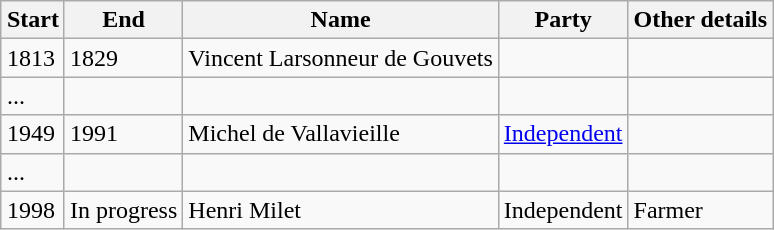<table border="1" class="wikitable" style="margin:1em auto;">
<tr>
<th>Start</th>
<th>End</th>
<th>Name</th>
<th>Party</th>
<th>Other details</th>
</tr>
<tr>
<td>1813</td>
<td>1829</td>
<td>Vincent Larsonneur de Gouvets</td>
<td></td>
<td></td>
</tr>
<tr>
<td>...</td>
<td></td>
<td></td>
<td></td>
<td></td>
</tr>
<tr>
<td>1949</td>
<td>1991</td>
<td>Michel de Vallavieille</td>
<td><a href='#'>Independent</a></td>
<td></td>
</tr>
<tr>
<td>...</td>
<td></td>
<td></td>
<td></td>
<td></td>
</tr>
<tr>
<td>1998</td>
<td>In progress</td>
<td>Henri Milet</td>
<td>Independent</td>
<td>Farmer</td>
</tr>
</table>
